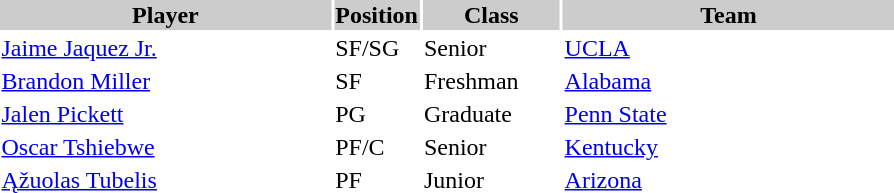<table style="width:600px" "border:'1' 'solid' 'gray' ">
<tr>
<th style="background:#ccc; width:40%;">Player</th>
<th style="background:#ccc; width:4%;">Position</th>
<th style="background:#ccc; width:16%;">Class</th>
<th style="background:#ccc; width:40%;">Team</th>
</tr>
<tr>
<td><a href='#'>Jaime Jaquez Jr.</a></td>
<td>SF/SG</td>
<td>Senior</td>
<td><a href='#'>UCLA</a></td>
</tr>
<tr>
<td><a href='#'>Brandon Miller</a></td>
<td>SF</td>
<td>Freshman</td>
<td><a href='#'>Alabama</a></td>
</tr>
<tr>
<td><a href='#'>Jalen Pickett</a></td>
<td>PG</td>
<td>Graduate</td>
<td><a href='#'>Penn State</a></td>
</tr>
<tr>
<td><a href='#'>Oscar Tshiebwe</a></td>
<td>PF/C</td>
<td>Senior</td>
<td><a href='#'>Kentucky</a></td>
</tr>
<tr>
<td><a href='#'>Ąžuolas Tubelis</a></td>
<td>PF</td>
<td>Junior</td>
<td><a href='#'>Arizona</a></td>
</tr>
</table>
